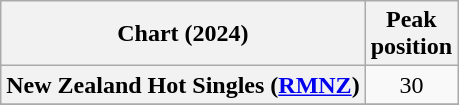<table class="wikitable sortable plainrowheaders" style="text-align:center">
<tr>
<th scope="col">Chart (2024)</th>
<th scope="col">Peak<br>position</th>
</tr>
<tr>
<th scope="row">New Zealand Hot Singles (<a href='#'>RMNZ</a>)</th>
<td>30</td>
</tr>
<tr>
</tr>
<tr>
</tr>
<tr>
</tr>
</table>
